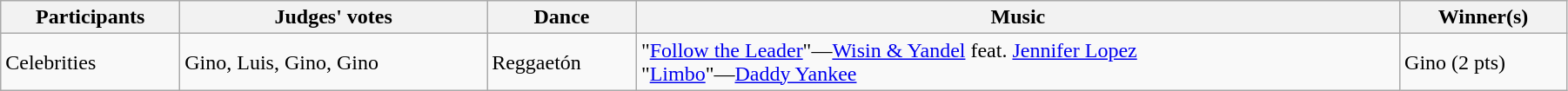<table class="wikitable" style="width:95%; white-space:nowrap">
<tr>
<th>Participants</th>
<th>Judges' votes</th>
<th>Dance</th>
<th>Music</th>
<th>Winner(s)</th>
</tr>
<tr>
<td>Celebrities</td>
<td>Gino, Luis, Gino, Gino</td>
<td>Reggaetón</td>
<td>"<a href='#'>Follow the Leader</a>"—<a href='#'>Wisin & Yandel</a> feat. <a href='#'>Jennifer Lopez</a><br>"<a href='#'>Limbo</a>"—<a href='#'>Daddy Yankee</a></td>
<td>Gino (2 pts)</td>
</tr>
</table>
